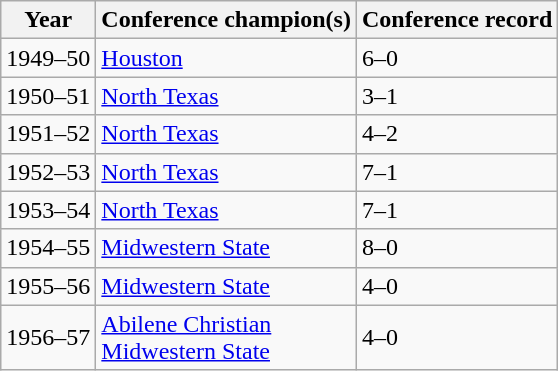<table class="wikitable" border="1">
<tr>
<th>Year</th>
<th>Conference champion(s)</th>
<th>Conference record</th>
</tr>
<tr>
<td>1949–50</td>
<td><a href='#'>Houston</a></td>
<td>6–0</td>
</tr>
<tr>
<td>1950–51</td>
<td><a href='#'>North Texas</a></td>
<td>3–1</td>
</tr>
<tr>
<td>1951–52</td>
<td><a href='#'>North Texas</a></td>
<td>4–2</td>
</tr>
<tr>
<td>1952–53</td>
<td><a href='#'>North Texas</a></td>
<td>7–1</td>
</tr>
<tr>
<td>1953–54</td>
<td><a href='#'>North Texas</a></td>
<td>7–1</td>
</tr>
<tr>
<td>1954–55</td>
<td><a href='#'>Midwestern State</a></td>
<td>8–0</td>
</tr>
<tr>
<td>1955–56</td>
<td><a href='#'>Midwestern State</a></td>
<td>4–0</td>
</tr>
<tr>
<td>1956–57</td>
<td><a href='#'>Abilene Christian</a><br><a href='#'>Midwestern State</a></td>
<td>4–0</td>
</tr>
</table>
